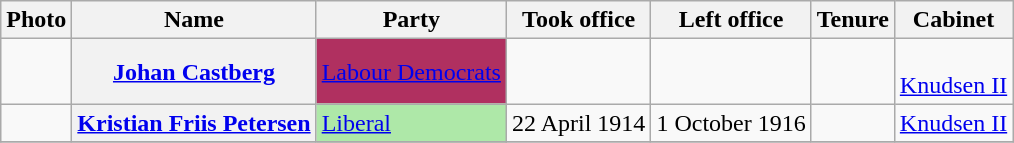<table class="wikitable plainrowheaders sortable">
<tr>
<th scope=col class=unsortable>Photo</th>
<th scope=col>Name</th>
<th scope=col>Party</th>
<th scope=col>Took office</th>
<th scope=col>Left office</th>
<th scope=col>Tenure</th>
<th scope=col>Cabinet</th>
</tr>
<tr>
<td align=center></td>
<th scope=row><a href='#'>Johan Castberg</a></th>
<td style="background:#B03060"><a href='#'>Labour Democrats</a></td>
<td></td>
<td></td>
<td></td>
<td><br><a href='#'>Knudsen II</a></td>
</tr>
<tr>
<td align=center></td>
<th scope=row><a href='#'>Kristian Friis Petersen</a></th>
<td style="background:#AEE8A8"><a href='#'>Liberal</a></td>
<td>22 April 1914</td>
<td>1 October 1916</td>
<td></td>
<td><a href='#'>Knudsen II</a></td>
</tr>
<tr>
</tr>
</table>
